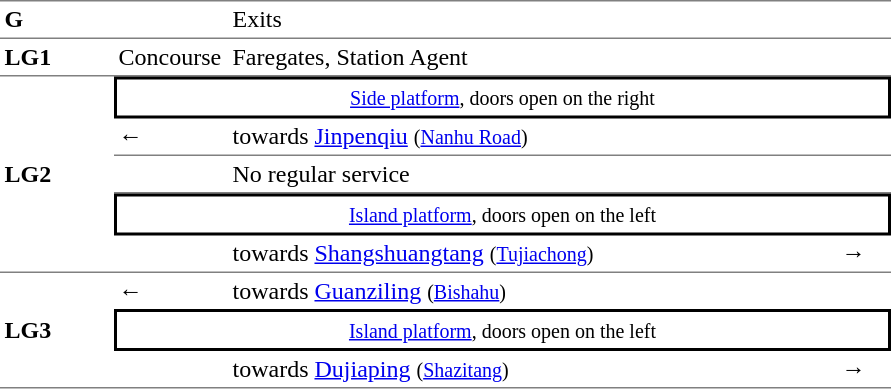<table table border=0 cellspacing=0 cellpadding=3>
<tr>
<td style="border-bottom:solid 1px gray; border-top:solid 1px gray;" valign=top><strong>G</strong></td>
<td style="border-bottom:solid 1px gray; border-top:solid 1px gray;" valign=top></td>
<td style="border-bottom:solid 1px gray; border-top:solid 1px gray;" valign=top>Exits</td>
<td style="border-bottom:solid 1px gray; border-top:solid 1px gray;" valign=top></td>
</tr>
<tr>
<td style="border-bottom:solid 1px gray;" width=70><strong>LG1</strong></td>
<td style="border-bottom:solid 1px gray;" width=70>Concourse</td>
<td style="border-bottom:solid 1px gray;" width=400>Faregates, Station Agent</td>
<td style="border-bottom:solid 1px gray;" width=30></td>
</tr>
<tr>
<td style="border-bottom:solid 1px gray;" rowspan=5><strong>LG2</strong></td>
<td style="border-right:solid 2px black;border-left:solid 2px black;border-top:solid 2px black;border-bottom:solid 2px black;text-align:center;" colspan=3><small><a href='#'>Side platform</a>, doors open on the right</small></td>
</tr>
<tr>
<td style="border-bottom:solid 1px gray;">←</td>
<td style="border-bottom:solid 1px gray;"> towards <a href='#'>Jinpenqiu</a> <small>(<a href='#'>Nanhu Road</a>)</small></td>
<td style="border-bottom:solid 1px gray;"></td>
</tr>
<tr>
<td style="border-bottom:solid 1px gray;"></td>
<td style="border-bottom:solid 1px gray;">No regular service</td>
<td style="border-bottom:solid 1px gray;"></td>
</tr>
<tr>
<td style="border-right:solid 2px black;border-left:solid 2px black;border-top:solid 2px black;border-bottom:solid 2px black;text-align:center;" colspan=3><small><a href='#'>Island platform</a>, doors open on the left</small></td>
</tr>
<tr>
<td style="border-bottom:solid 1px gray;"></td>
<td style="border-bottom:solid 1px gray;"> towards <a href='#'>Shangshuangtang</a> <small>(<a href='#'>Tujiachong</a>)</small></td>
<td style="border-bottom:solid 1px gray;">→</td>
</tr>
<tr>
<td style="border-bottom:solid 1px gray;" rowspan=3><strong>LG3</strong></td>
<td>←</td>
<td> towards <a href='#'>Guanziling</a> <small>(<a href='#'>Bishahu</a>)</small></td>
<td></td>
</tr>
<tr>
<td style="border-right:solid 2px black;border-left:solid 2px black;border-top:solid 2px black;border-bottom:solid 2px black;text-align:center;" colspan=3><small><a href='#'>Island platform</a>, doors open on the left</small></td>
</tr>
<tr>
<td style="border-bottom:solid 1px gray;"></td>
<td style="border-bottom:solid 1px gray;"> towards <a href='#'>Dujiaping</a> <small>(<a href='#'>Shazitang</a>)</small></td>
<td style="border-bottom:solid 1px gray;">→</td>
</tr>
<tr>
</tr>
</table>
